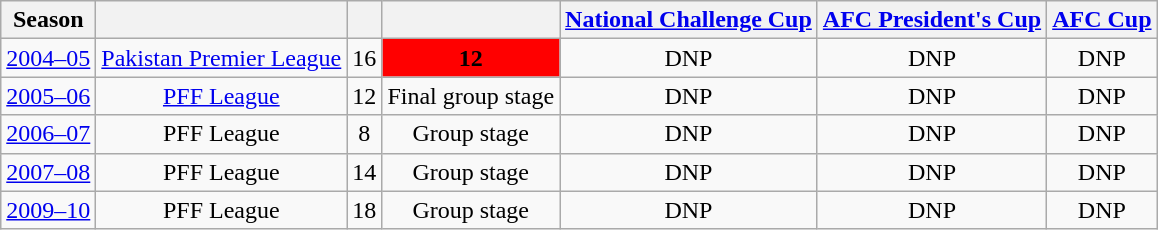<table class="wikitable" style="text-align:center">
<tr>
<th>Season</th>
<th></th>
<th></th>
<th></th>
<th><a href='#'>National Challenge Cup</a></th>
<th colspan="1"><a href='#'>AFC President's Cup</a></th>
<th colspan="1"><a href='#'>AFC Cup</a></th>
</tr>
<tr>
<td><a href='#'>2004–05</a></td>
<td><a href='#'>Pakistan Premier League</a></td>
<td>16</td>
<td bgcolor="Red" align="center"><strong>12</strong></td>
<td>DNP</td>
<td>DNP</td>
<td>DNP</td>
</tr>
<tr>
<td><a href='#'>2005–06</a></td>
<td><a href='#'>PFF League</a></td>
<td>12</td>
<td>Final group stage</td>
<td>DNP</td>
<td>DNP</td>
<td>DNP</td>
</tr>
<tr>
<td><a href='#'>2006–07</a></td>
<td>PFF League</td>
<td>8</td>
<td>Group stage</td>
<td>DNP</td>
<td>DNP</td>
<td>DNP</td>
</tr>
<tr>
<td><a href='#'>2007–08</a></td>
<td>PFF League</td>
<td>14</td>
<td>Group stage</td>
<td>DNP</td>
<td>DNP</td>
<td>DNP</td>
</tr>
<tr>
<td><a href='#'>2009–10</a></td>
<td>PFF League</td>
<td>18</td>
<td>Group stage</td>
<td>DNP</td>
<td>DNP</td>
<td>DNP</td>
</tr>
</table>
